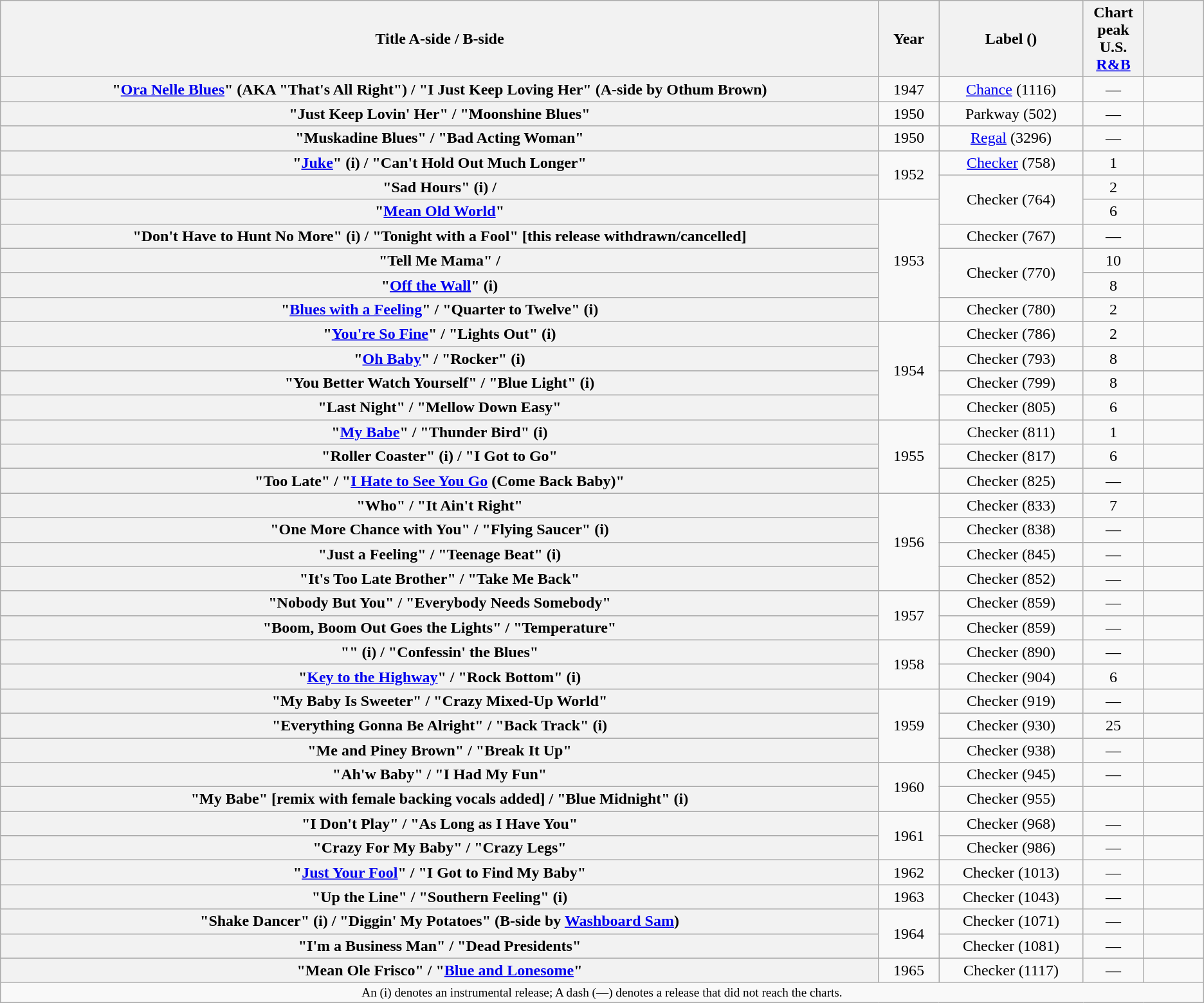<table class="wikitable sortable plainrowheaders" style="text-align:center;">
<tr>
<th scope="col" width=%>Title A-side / B-side</th>
<th scope="col" width=5%>Year</th>
<th scope="col" width=12%>Label ()</th>
<th scope="col" width=5% data-sort-type=number>Chart peak U.S. <a href='#'>R&B</a> </th>
<th scope="col" width=5% class="unsortable"></th>
</tr>
<tr>
<th scope="row">"<a href='#'>Ora Nelle Blues</a>" (AKA "That's All Right") / "I Just Keep Loving Her" (A-side by Othum Brown)</th>
<td>1947</td>
<td><a href='#'>Chance</a> (1116)</td>
<td>—</td>
<td></td>
</tr>
<tr>
<th scope="row">"Just Keep Lovin' Her" / "Moonshine Blues"</th>
<td>1950</td>
<td>Parkway (502)</td>
<td>—</td>
<td></td>
</tr>
<tr>
<th scope="row">"Muskadine Blues" / "Bad Acting Woman"</th>
<td>1950</td>
<td><a href='#'>Regal</a> (3296)</td>
<td>—</td>
<td></td>
</tr>
<tr>
<th scope="row">"<a href='#'>Juke</a>" (i) / "Can't Hold Out Much Longer"</th>
<td rowspan="2">1952</td>
<td><a href='#'>Checker</a> (758)</td>
<td>1</td>
<td></td>
</tr>
<tr>
<th scope="row">"Sad Hours" (i) /</th>
<td rowspan="2">Checker (764)</td>
<td>2</td>
<td></td>
</tr>
<tr>
<th scope="row">"<a href='#'>Mean Old World</a>"</th>
<td rowspan="5">1953</td>
<td>6</td>
<td></td>
</tr>
<tr>
<th scope="row">"Don't Have to Hunt No More" (i) / "Tonight with a Fool" [this release withdrawn/cancelled]</th>
<td>Checker (767)</td>
<td>—</td>
<td></td>
</tr>
<tr>
<th scope="row">"Tell Me Mama" /</th>
<td rowspan="2">Checker (770)</td>
<td>10</td>
<td></td>
</tr>
<tr>
<th scope="row">"<a href='#'>Off the Wall</a>" (i)</th>
<td>8</td>
<td></td>
</tr>
<tr>
<th scope="row">"<a href='#'>Blues with a Feeling</a>" / "Quarter to Twelve" (i)</th>
<td>Checker (780)</td>
<td>2</td>
<td></td>
</tr>
<tr>
<th scope="row">"<a href='#'>You're So Fine</a>" / "Lights Out" (i)</th>
<td rowspan="4">1954</td>
<td>Checker (786)</td>
<td>2</td>
<td></td>
</tr>
<tr>
<th scope="row">"<a href='#'>Oh Baby</a>" / "Rocker" (i)</th>
<td>Checker (793)</td>
<td>8</td>
<td></td>
</tr>
<tr>
<th scope="row">"You Better Watch Yourself" / "Blue Light" (i)</th>
<td>Checker (799)</td>
<td>8</td>
<td></td>
</tr>
<tr>
<th scope="row">"Last Night" / "Mellow Down Easy"</th>
<td>Checker (805)</td>
<td>6</td>
<td></td>
</tr>
<tr>
<th scope="row">"<a href='#'>My Babe</a>" / "Thunder Bird" (i)</th>
<td rowspan="3">1955</td>
<td>Checker (811)</td>
<td>1</td>
<td></td>
</tr>
<tr>
<th scope="row">"Roller Coaster" (i) / "I Got to Go"</th>
<td>Checker (817)</td>
<td>6</td>
<td></td>
</tr>
<tr>
<th scope="row">"Too Late" / "<a href='#'>I Hate to See You Go</a> (Come Back Baby)"</th>
<td>Checker (825)</td>
<td>—</td>
<td></td>
</tr>
<tr>
<th scope="row">"Who" / "It Ain't Right"</th>
<td rowspan="4">1956</td>
<td>Checker (833)</td>
<td>7</td>
<td></td>
</tr>
<tr>
<th scope="row">"One More Chance with You" / "Flying Saucer" (i)</th>
<td>Checker (838)</td>
<td>—</td>
<td></td>
</tr>
<tr>
<th scope="row">"Just a Feeling" / "Teenage Beat" (i)</th>
<td>Checker (845)</td>
<td>—</td>
<td></td>
</tr>
<tr>
<th scope="row">"It's Too Late Brother" / "Take Me Back"</th>
<td>Checker (852)</td>
<td>—</td>
<td></td>
</tr>
<tr>
<th scope="row">"Nobody But You" / "Everybody Needs Somebody"</th>
<td rowspan="2">1957</td>
<td>Checker (859)</td>
<td>—</td>
<td></td>
</tr>
<tr>
<th scope="row">"Boom, Boom Out Goes the Lights" / "Temperature"</th>
<td>Checker (859)</td>
<td>—</td>
<td></td>
</tr>
<tr>
<th scope="row">"" (i) / "Confessin' the Blues"</th>
<td rowspan="2">1958</td>
<td>Checker (890)</td>
<td>—</td>
<td></td>
</tr>
<tr>
<th scope="row">"<a href='#'>Key to the Highway</a>" / "Rock Bottom" (i)</th>
<td>Checker (904)</td>
<td>6</td>
<td></td>
</tr>
<tr>
<th scope="row">"My Baby Is Sweeter" / "Crazy Mixed-Up World"</th>
<td rowspan="3">1959</td>
<td>Checker (919)</td>
<td>—</td>
<td></td>
</tr>
<tr>
<th scope="row">"Everything Gonna Be Alright" / "Back Track" (i)</th>
<td>Checker (930)</td>
<td>25</td>
<td></td>
</tr>
<tr>
<th scope="row">"Me and Piney Brown" / "Break It Up"</th>
<td>Checker (938)</td>
<td>—</td>
<td></td>
</tr>
<tr>
<th scope="row">"Ah'w Baby" / "I Had My Fun"</th>
<td rowspan="2">1960</td>
<td>Checker (945)</td>
<td>—</td>
<td></td>
</tr>
<tr>
<th scope="row">"My Babe" [remix with female backing vocals added] / "Blue Midnight" (i)</th>
<td>Checker (955)</td>
<td></td>
<td></td>
</tr>
<tr>
<th scope="row">"I Don't Play" / "As Long as I Have You"</th>
<td rowspan="2">1961</td>
<td>Checker (968)</td>
<td>—</td>
<td></td>
</tr>
<tr>
<th scope="row">"Crazy For My Baby" / "Crazy Legs"</th>
<td>Checker (986)</td>
<td>—</td>
<td></td>
</tr>
<tr>
<th scope="row">"<a href='#'>Just Your Fool</a>" / "I Got to Find My Baby"</th>
<td>1962</td>
<td>Checker (1013)</td>
<td>—</td>
<td></td>
</tr>
<tr>
<th scope="row">"Up the Line" / "Southern Feeling" (i)</th>
<td>1963</td>
<td>Checker (1043)</td>
<td>—</td>
<td></td>
</tr>
<tr>
<th scope="row">"Shake Dancer" (i) / "Diggin' My Potatoes" (B-side by <a href='#'>Washboard Sam</a>)</th>
<td rowspan="2">1964</td>
<td>Checker (1071)</td>
<td>—</td>
<td></td>
</tr>
<tr>
<th scope="row">"I'm a Business Man" / "Dead Presidents"</th>
<td>Checker (1081)</td>
<td>—</td>
<td></td>
</tr>
<tr>
<th scope="row">"Mean Ole Frisco" / "<a href='#'>Blue and Lonesome</a>"</th>
<td>1965</td>
<td>Checker (1117)</td>
<td>—</td>
<td></td>
</tr>
<tr class="sortbottom">
<td colspan="5" style="font-size: 80%">An (i) denotes an instrumental release; A dash (—) denotes a release that did not reach the charts.</td>
</tr>
</table>
